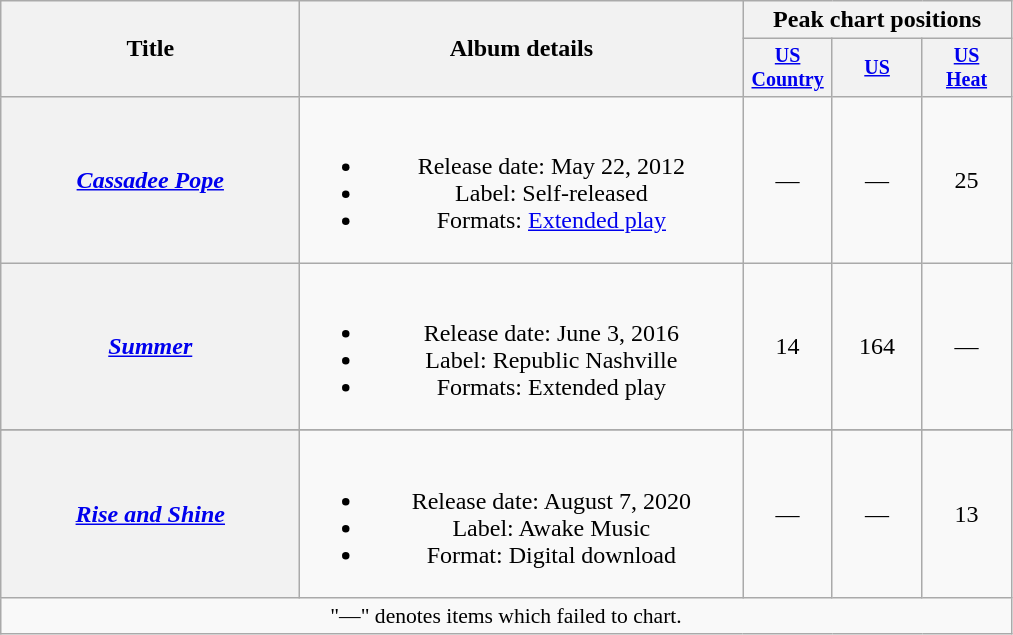<table class="wikitable plainrowheaders" style="text-align:center;">
<tr>
<th rowspan="2" style="width:12em;">Title</th>
<th rowspan="2" style="width:18em;">Album details</th>
<th colspan="3">Peak chart positions</th>
</tr>
<tr style="font-size:smaller;">
<th style="width:4em;"><a href='#'>US Country</a><br></th>
<th style="width:4em;"><a href='#'>US</a><br></th>
<th style="width:4em;"><a href='#'>US<br>Heat</a><br></th>
</tr>
<tr>
<th scope="row"><em><a href='#'>Cassadee Pope</a></em></th>
<td><br><ul><li>Release date: May 22, 2012</li><li>Label: Self-released</li><li>Formats: <a href='#'>Extended play</a></li></ul></td>
<td>—</td>
<td>—</td>
<td>25</td>
</tr>
<tr>
<th scope="row"><em><a href='#'>Summer</a></em></th>
<td><br><ul><li>Release date: June 3, 2016</li><li>Label: Republic Nashville</li><li>Formats: Extended play</li></ul></td>
<td>14</td>
<td>164</td>
<td>—</td>
</tr>
<tr>
</tr>
<tr>
<th scope="row"><em><a href='#'>Rise and Shine</a></em></th>
<td><br><ul><li>Release date: August 7, 2020</li><li>Label: Awake Music</li><li>Format: Digital download</li></ul></td>
<td>—</td>
<td>—</td>
<td>13</td>
</tr>
<tr>
<td colspan="5" style="text-align:center; font-size:90%;">"—" denotes items which failed to chart.</td>
</tr>
</table>
